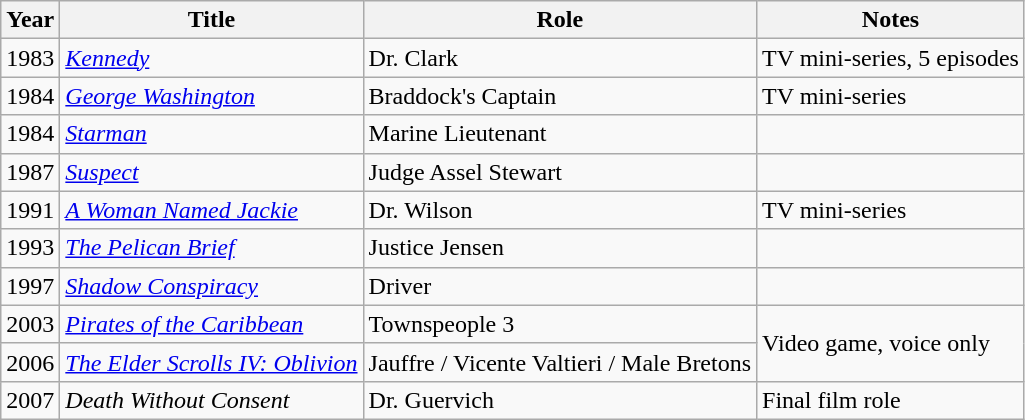<table class="wikitable">
<tr>
<th>Year</th>
<th>Title</th>
<th>Role</th>
<th>Notes</th>
</tr>
<tr>
<td>1983</td>
<td><em><a href='#'>Kennedy</a></em></td>
<td>Dr. Clark</td>
<td>TV mini-series, 5 episodes</td>
</tr>
<tr>
<td>1984</td>
<td><em><a href='#'>George Washington</a></em></td>
<td>Braddock's Captain</td>
<td>TV mini-series</td>
</tr>
<tr>
<td>1984</td>
<td><em><a href='#'>Starman</a></em></td>
<td>Marine Lieutenant</td>
<td></td>
</tr>
<tr>
<td>1987</td>
<td><em><a href='#'>Suspect</a></em></td>
<td>Judge Assel Stewart</td>
<td></td>
</tr>
<tr>
<td>1991</td>
<td><em><a href='#'>A Woman Named Jackie</a></em></td>
<td>Dr. Wilson</td>
<td>TV mini-series</td>
</tr>
<tr>
<td>1993</td>
<td><em><a href='#'>The Pelican Brief</a></em></td>
<td>Justice Jensen</td>
<td></td>
</tr>
<tr>
<td>1997</td>
<td><em><a href='#'>Shadow Conspiracy</a></em></td>
<td>Driver</td>
<td></td>
</tr>
<tr>
<td>2003</td>
<td><em><a href='#'>Pirates of the Caribbean</a></em></td>
<td>Townspeople 3</td>
<td rowspan="2">Video game, voice only</td>
</tr>
<tr>
<td>2006</td>
<td><em><a href='#'>The Elder Scrolls IV: Oblivion</a></em></td>
<td>Jauffre / Vicente Valtieri / Male Bretons</td>
</tr>
<tr>
<td>2007</td>
<td><em>Death Without Consent</em></td>
<td>Dr. Guervich</td>
<td>Final film role</td>
</tr>
</table>
